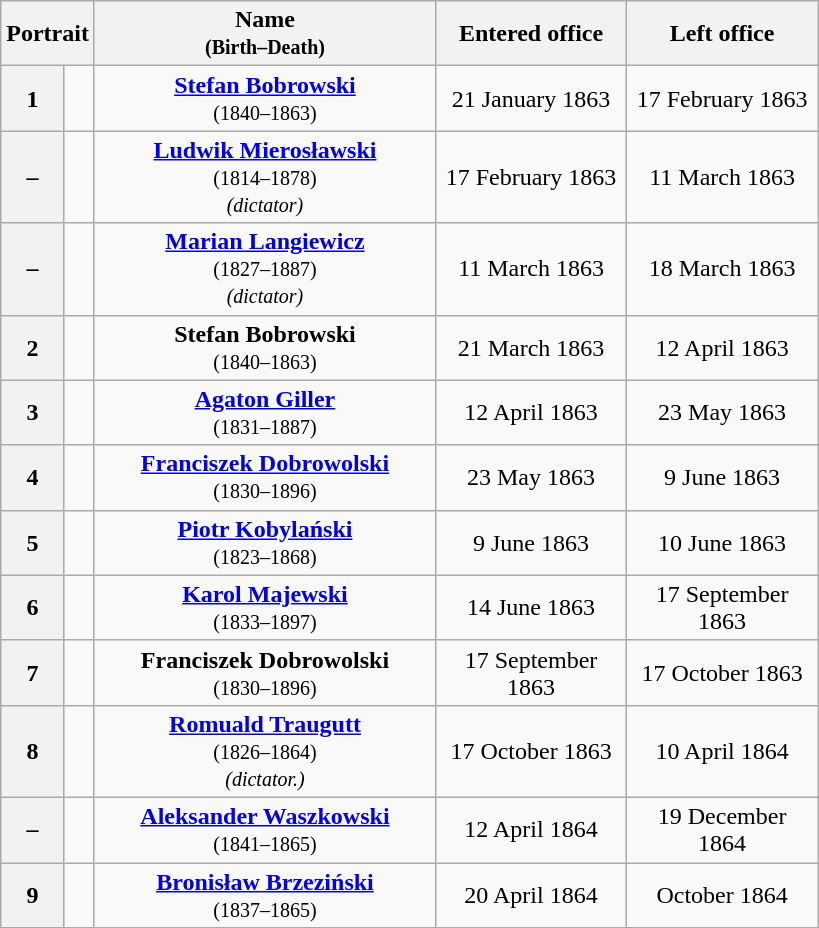<table class="wikitable" style="text-align:center">
<tr>
<th colspan=2>Portrait</th>
<th width=220px>Name<br><small>(Birth–Death)</small></th>
<th width=120px>Entered office</th>
<th width=120px>Left office</th>
</tr>
<tr>
<th>1</th>
<td></td>
<td><strong><a href='#'>Stefan Bobrowski</a></strong><br><small>(1840–1863)</small></td>
<td>21 January 1863</td>
<td>17 February 1863</td>
</tr>
<tr>
<th>–</th>
<td></td>
<td><strong><a href='#'>Ludwik Mierosławski</a></strong><br><small>(1814–1878)<br><em>(dictator)</em></small></td>
<td>17 February 1863</td>
<td>11 March 1863</td>
</tr>
<tr>
<th>–</th>
<td></td>
<td><strong><a href='#'>Marian Langiewicz</a></strong><br><small>(1827–1887)<br><em>(dictator)</em></small></td>
<td>11 March 1863</td>
<td>18 March 1863</td>
</tr>
<tr>
<th>2</th>
<td></td>
<td><strong>Stefan Bobrowski</strong><br><small>(1840–1863)</small></td>
<td>21 March 1863</td>
<td>12 April 1863</td>
</tr>
<tr>
<th>3</th>
<td></td>
<td><strong><a href='#'>Agaton Giller</a></strong><br><small>(1831–1887)</small></td>
<td>12 April 1863</td>
<td>23 May 1863</td>
</tr>
<tr>
<th>4</th>
<td></td>
<td><strong><a href='#'>Franciszek Dobrowolski</a></strong><br><small>(1830–1896)</small></td>
<td>23 May 1863</td>
<td>9 June 1863</td>
</tr>
<tr>
<th>5</th>
<td></td>
<td><strong><a href='#'>Piotr Kobylański</a></strong><br><small>(1823–1868)</small></td>
<td>9 June 1863</td>
<td>10 June 1863</td>
</tr>
<tr>
<th>6</th>
<td></td>
<td><strong><a href='#'>Karol Majewski</a></strong><br><small>(1833–1897)</small></td>
<td>14 June 1863</td>
<td>17 September 1863</td>
</tr>
<tr>
<th>7</th>
<td></td>
<td><strong>Franciszek Dobrowolski</strong><br><small>(1830–1896)</small></td>
<td>17 September 1863</td>
<td>17 October 1863</td>
</tr>
<tr>
<th>8</th>
<td></td>
<td><strong><a href='#'>Romuald Traugutt</a></strong><br><small>(1826–1864)<br><em>(dictator.)</em></small></td>
<td>17 October 1863</td>
<td>10 April 1864</td>
</tr>
<tr>
<th>–</th>
<td></td>
<td><strong><a href='#'>Aleksander Waszkowski</a></strong><br><small>(1841–1865)</small></td>
<td>12 April 1864</td>
<td>19 December 1864</td>
</tr>
<tr>
<th>9</th>
<td></td>
<td><strong><a href='#'>Bronisław Brzeziński</a></strong><br><small>(1837–1865)</small></td>
<td>20 April 1864</td>
<td>October 1864</td>
</tr>
</table>
